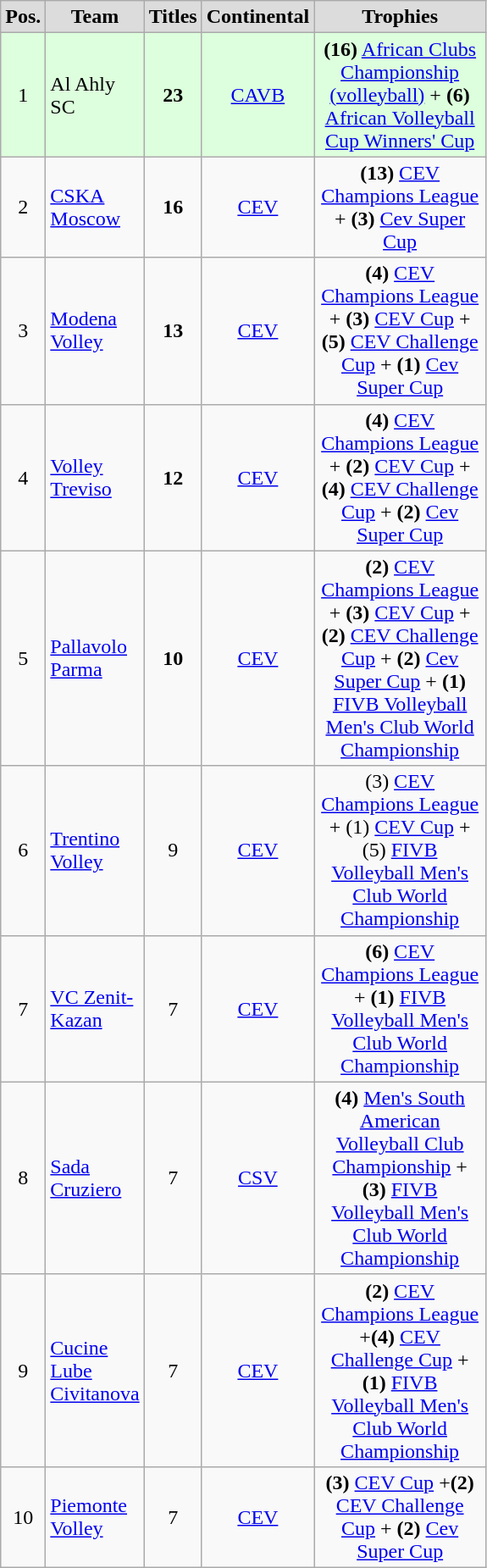<table class="wikitable" style="text-align: center;">
<tr>
<th style="background:#DCDCDC;width:0.5em">Pos.</th>
<th style="background:#DCDCDC;width:2em">Team</th>
<th style="background:#DCDCDC;width:1em">Titles</th>
<th style="background:#DCDCDC;width:1em">Continental</th>
<th style="background:#DCDCDC;width:8em">Trophies</th>
</tr>
<tr style="background:#dfd;">
<td align=center>1</td>
<td align=left> Al Ahly SC</td>
<td align=center><strong>23</strong></td>
<td align=center><a href='#'>CAVB</a></td>
<td align=center><strong>(16)</strong> <a href='#'>African Clubs Championship (volleyball)</a> + <strong>(6)</strong> <a href='#'>African Volleyball Cup Winners' Cup</a></td>
</tr>
<tr>
<td align=center>2</td>
<td align=left> <a href='#'>CSKA Moscow</a></td>
<td align=center><strong>16</strong></td>
<td><a href='#'>CEV</a></td>
<td><strong>(13)</strong> <a href='#'>CEV Champions League</a> + <strong>(3)</strong> <a href='#'>Cev Super Cup</a></td>
</tr>
<tr>
<td align=center>3</td>
<td align=left> <a href='#'>Modena Volley</a></td>
<td align=center><strong>13</strong></td>
<td><a href='#'>CEV</a></td>
<td><strong>(4)</strong> <a href='#'>CEV Champions League</a> + <strong>(3)</strong> <a href='#'>CEV Cup</a> + <strong>(5)</strong> <a href='#'>CEV Challenge Cup</a> + <strong>(1)</strong> <a href='#'>Cev Super Cup</a></td>
</tr>
<tr>
<td align=center>4</td>
<td align=left> <a href='#'>Volley Treviso</a></td>
<td align=center><strong>12</strong></td>
<td><a href='#'>CEV</a></td>
<td><strong>(4)</strong> <a href='#'>CEV Champions League</a> + <strong>(2)</strong> <a href='#'>CEV Cup</a> + <strong>(4)</strong> <a href='#'>CEV Challenge Cup</a> + <strong>(2)</strong> <a href='#'>Cev Super Cup</a></td>
</tr>
<tr>
<td align=center>5</td>
<td align=left> <a href='#'>Pallavolo Parma</a></td>
<td align=center><strong>10</strong></td>
<td><a href='#'>CEV</a></td>
<td><strong>(2)</strong> <a href='#'>CEV Champions League</a> + <strong>(3)</strong> <a href='#'>CEV Cup</a> + <strong>(2)</strong> <a href='#'>CEV Challenge Cup</a> + <strong>(2)</strong> <a href='#'>Cev Super Cup</a> + <strong>(1)</strong> <a href='#'>FIVB Volleyball Men's Club World Championship</a></td>
</tr>
<tr>
<td align=center>6</td>
<td align=left> <a href='#'>Trentino Volley</a></td>
<td align=center>9</td>
<td><a href='#'>CEV</a></td>
<td>(3) <a href='#'>CEV Champions League</a> + (1) <a href='#'>CEV Cup</a> + (5) <a href='#'>FIVB Volleyball Men's Club World Championship</a></td>
</tr>
<tr>
<td align=center>7</td>
<td align=left> <a href='#'>VC Zenit-Kazan</a></td>
<td align=center>7</td>
<td><a href='#'>CEV</a></td>
<td><strong>(6)</strong> <a href='#'>CEV Champions League</a> + <strong>(1)</strong> <a href='#'>FIVB Volleyball Men's Club World Championship</a></td>
</tr>
<tr>
<td align=center>8</td>
<td align=left> <a href='#'>Sada Cruziero</a></td>
<td align=center>7</td>
<td><a href='#'>CSV</a></td>
<td><strong>(4)</strong> <a href='#'>Men's South American Volleyball Club Championship</a> + <strong>(3)</strong> <a href='#'>FIVB Volleyball Men's Club World Championship</a></td>
</tr>
<tr>
<td align=center>9</td>
<td align=left> <a href='#'>Cucine Lube Civitanova</a></td>
<td align=center>7</td>
<td><a href='#'>CEV</a></td>
<td><strong>(2)</strong> <a href='#'>CEV Champions League</a> +<strong>(4)</strong> <a href='#'>CEV Challenge Cup</a> + <strong>(1)</strong> <a href='#'>FIVB Volleyball Men's Club World Championship</a></td>
</tr>
<tr>
<td align=center>10</td>
<td align=left> <a href='#'>Piemonte Volley</a></td>
<td align=center>7</td>
<td><a href='#'>CEV</a></td>
<td><strong>(3)</strong> <a href='#'>CEV Cup</a> +<strong>(2)</strong> <a href='#'>CEV Challenge Cup</a> + <strong>(2)</strong> <a href='#'>Cev Super Cup</a></td>
</tr>
</table>
